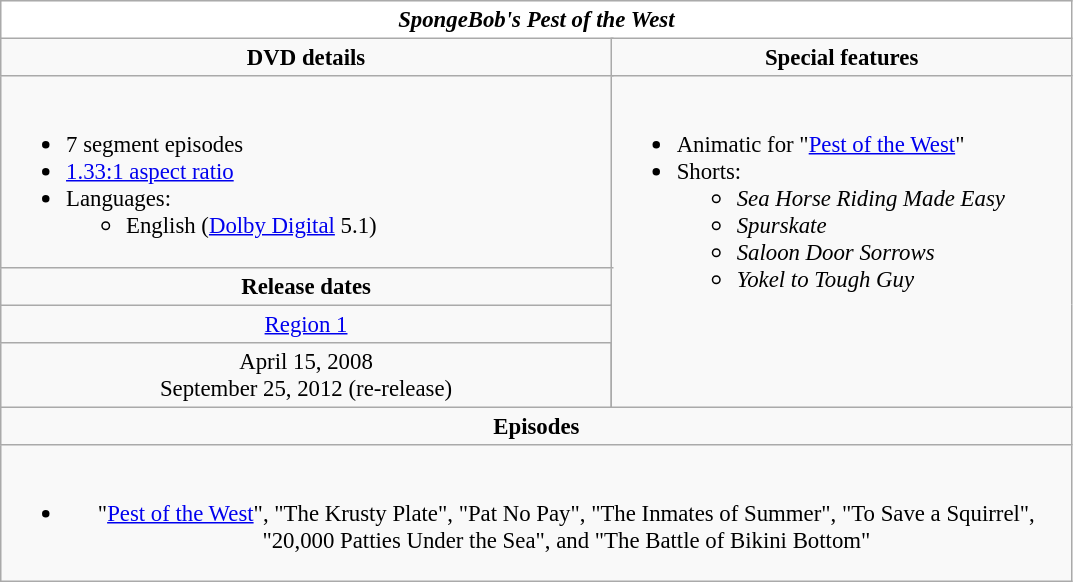<table class="wikitable" style="font-size: 95%;">
<tr style="background:#FFF; color:#000;">
<td colspan="4" align="center"><strong><em>SpongeBob's Pest of the West</em></strong></td>
</tr>
<tr valign="top">
<td style="text-align:center; width:400px;" colspan="3"><strong>DVD details</strong></td>
<td style="width:300px; text-align:center;"><strong>Special features</strong></td>
</tr>
<tr valign="top">
<td colspan="3" style="text-align:left; width:400px;"><br><ul><li>7 segment episodes</li><li><a href='#'>1.33:1 aspect ratio</a></li><li>Languages:<ul><li>English (<a href='#'>Dolby Digital</a> 5.1)</li></ul></li></ul></td>
<td rowspan="4" style="text-align:left; width:300px;"><br><ul><li>Animatic for "<a href='#'>Pest of the West</a>"</li><li>Shorts:<ul><li><em>Sea Horse Riding Made Easy</em></li><li><em>Spurskate</em></li><li><em>Saloon Door Sorrows</em></li><li><em>Yokel to Tough Guy</em></li></ul></li></ul></td>
</tr>
<tr>
<td colspan="3" style="text-align:center;"><strong>Release dates</strong></td>
</tr>
<tr>
<td colspan="3" style="text-align:center;"><a href='#'>Region 1</a></td>
</tr>
<tr style="text-align:center;">
<td>April 15, 2008<br>September 25, 2012 (re-release)</td>
</tr>
<tr>
<td style="text-align:center; width:400px;" colspan="4"><strong>Episodes</strong></td>
</tr>
<tr>
<td style="text-align:center; width:400px;" colspan="4"><br><ul><li>"<a href='#'>Pest of the West</a>", "The Krusty Plate", "Pat No Pay", "The Inmates of Summer", "To Save a Squirrel", "20,000 Patties Under the Sea", and "The Battle of Bikini Bottom"</li></ul></td>
</tr>
</table>
